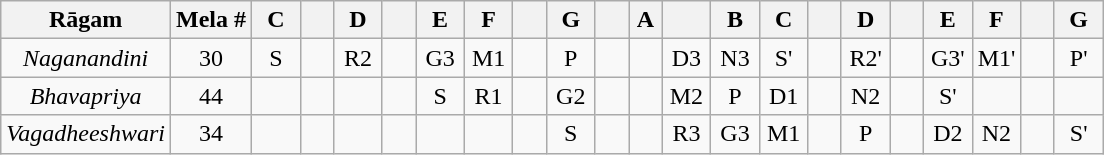<table class="wikitable" style="text-align:center">
<tr>
<th>Rāgam</th>
<th>Mela #</th>
<th>C</th>
<th></th>
<th>D</th>
<th></th>
<th>E</th>
<th>F</th>
<th></th>
<th>G</th>
<th></th>
<th>A</th>
<th></th>
<th>B</th>
<th>C</th>
<th></th>
<th>D</th>
<th></th>
<th>E</th>
<th>F</th>
<th></th>
<th>G</th>
</tr>
<tr>
<td><em>Naganandini</em></td>
<td>30</td>
<td width="25px">S</td>
<td width="15px"></td>
<td width="25px">R2</td>
<td width="15px"></td>
<td width="25px">G3</td>
<td width="25px">M1</td>
<td width="15px"></td>
<td width="25px">P</td>
<td width="15px"></td>
<td width="15px"></td>
<td width="25px">D3</td>
<td width="25px">N3</td>
<td width="25px">S'</td>
<td width="15px"></td>
<td width="25px">R2'</td>
<td width="15px"></td>
<td width="25px">G3'</td>
<td width="25px">M1'</td>
<td width="15px"></td>
<td width="25px">P'</td>
</tr>
<tr>
<td><em>Bhavapriya</em></td>
<td>44</td>
<td></td>
<td></td>
<td></td>
<td></td>
<td>S</td>
<td>R1</td>
<td></td>
<td>G2</td>
<td></td>
<td></td>
<td>M2</td>
<td>P</td>
<td>D1</td>
<td></td>
<td>N2</td>
<td></td>
<td>S'</td>
<td></td>
<td></td>
<td></td>
</tr>
<tr>
<td><em>Vagadheeshwari</em></td>
<td>34</td>
<td></td>
<td></td>
<td></td>
<td></td>
<td></td>
<td></td>
<td></td>
<td>S</td>
<td></td>
<td></td>
<td>R3</td>
<td>G3</td>
<td>M1</td>
<td></td>
<td>P</td>
<td></td>
<td>D2</td>
<td>N2</td>
<td></td>
<td>S'</td>
</tr>
</table>
